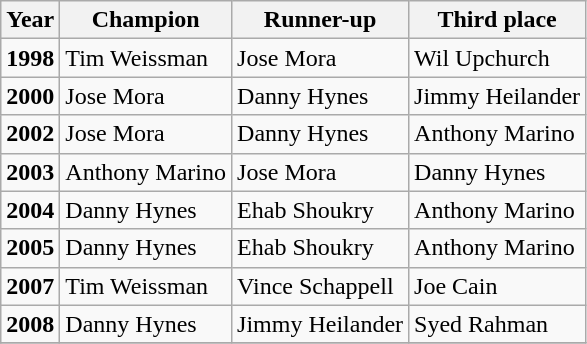<table class="wikitable">
<tr>
<th>Year</th>
<th>Champion</th>
<th>Runner-up</th>
<th>Third place</th>
</tr>
<tr>
<td><strong>1998</strong></td>
<td> Tim Weissman</td>
<td> Jose Mora</td>
<td> Wil Upchurch</td>
</tr>
<tr>
<td><strong>2000</strong></td>
<td> Jose Mora</td>
<td> Danny Hynes</td>
<td> Jimmy Heilander</td>
</tr>
<tr>
<td><strong>2002</strong></td>
<td> Jose Mora</td>
<td> Danny Hynes</td>
<td> Anthony Marino</td>
</tr>
<tr>
<td><strong>2003</strong></td>
<td> Anthony Marino</td>
<td> Jose Mora</td>
<td> Danny Hynes</td>
</tr>
<tr>
<td><strong>2004</strong></td>
<td> Danny Hynes</td>
<td> Ehab Shoukry</td>
<td> Anthony Marino</td>
</tr>
<tr>
<td><strong>2005</strong></td>
<td> Danny Hynes</td>
<td> Ehab Shoukry</td>
<td> Anthony Marino</td>
</tr>
<tr>
<td><strong>2007</strong></td>
<td> Tim Weissman</td>
<td> Vince Schappell</td>
<td> Joe Cain</td>
</tr>
<tr>
<td><strong>2008</strong></td>
<td> Danny Hynes</td>
<td> Jimmy Heilander</td>
<td> Syed Rahman</td>
</tr>
<tr>
</tr>
</table>
